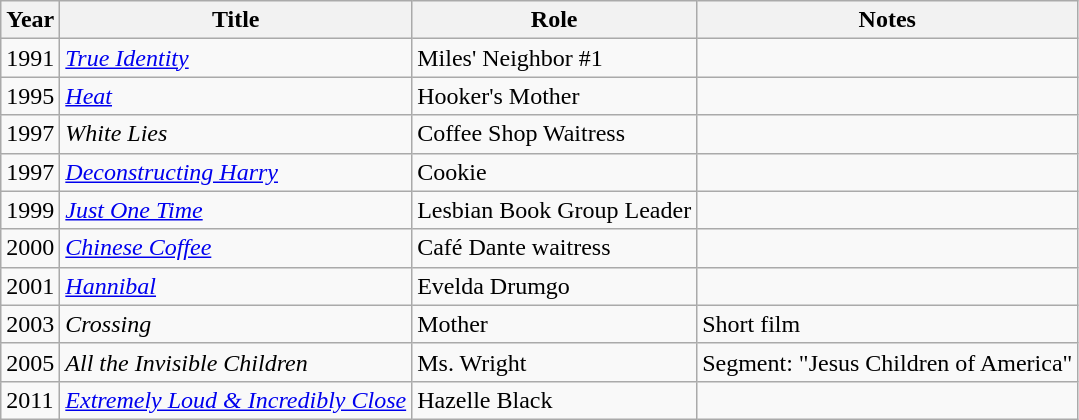<table class="wikitable sortable">
<tr>
<th>Year</th>
<th>Title</th>
<th>Role</th>
<th class="unsortable">Notes</th>
</tr>
<tr>
<td>1991</td>
<td><em><a href='#'>True Identity</a></em></td>
<td>Miles' Neighbor #1</td>
<td></td>
</tr>
<tr>
<td>1995</td>
<td><em><a href='#'>Heat</a></em></td>
<td>Hooker's Mother</td>
<td></td>
</tr>
<tr>
<td>1997</td>
<td><em>White Lies</em></td>
<td>Coffee Shop Waitress</td>
<td></td>
</tr>
<tr>
<td>1997</td>
<td><em><a href='#'>Deconstructing Harry</a></em></td>
<td>Cookie</td>
<td></td>
</tr>
<tr>
<td>1999</td>
<td><em><a href='#'>Just One Time</a></em></td>
<td>Lesbian Book Group Leader</td>
<td></td>
</tr>
<tr>
<td>2000</td>
<td><em><a href='#'>Chinese Coffee</a></em></td>
<td>Café Dante waitress</td>
<td></td>
</tr>
<tr>
<td>2001</td>
<td><em><a href='#'>Hannibal</a></em></td>
<td>Evelda Drumgo</td>
<td></td>
</tr>
<tr>
<td>2003</td>
<td><em>Crossing</em></td>
<td>Mother</td>
<td>Short film</td>
</tr>
<tr>
<td>2005</td>
<td><em>All the Invisible Children</em></td>
<td>Ms. Wright</td>
<td>Segment: "Jesus Children of America"</td>
</tr>
<tr>
<td>2011</td>
<td><em><a href='#'>Extremely Loud & Incredibly Close</a></em></td>
<td>Hazelle Black</td>
<td></td>
</tr>
</table>
